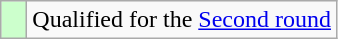<table class="wikitable" style="text-align:left">
<tr>
<td width=10px bgcolor=#ccffcc></td>
<td>Qualified for the <a href='#'>Second round</a></td>
</tr>
</table>
